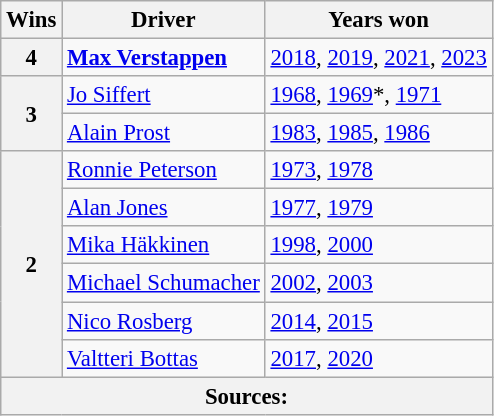<table class="wikitable" style="font-size: 95%;">
<tr>
<th>Wins</th>
<th>Driver</th>
<th>Years won</th>
</tr>
<tr>
<th>4</th>
<td> <strong><a href='#'>Max Verstappen</a></strong></td>
<td><a href='#'>2018</a>, <a href='#'>2019</a>, <a href='#'>2021</a>, <a href='#'>2023</a></td>
</tr>
<tr>
<th rowspan="2">3</th>
<td> <a href='#'>Jo Siffert</a></td>
<td><span><a href='#'>1968</a>, <a href='#'>1969</a>*</span>, <a href='#'>1971</a></td>
</tr>
<tr>
<td> <a href='#'>Alain Prost</a></td>
<td><a href='#'>1983</a>, <a href='#'>1985</a>, <a href='#'>1986</a></td>
</tr>
<tr>
<th rowspan="6">2</th>
<td> <a href='#'>Ronnie Peterson</a></td>
<td><a href='#'>1973</a>, <a href='#'>1978</a></td>
</tr>
<tr>
<td> <a href='#'>Alan Jones</a></td>
<td><a href='#'>1977</a>, <a href='#'>1979</a></td>
</tr>
<tr>
<td> <a href='#'>Mika Häkkinen</a></td>
<td><a href='#'>1998</a>, <a href='#'>2000</a></td>
</tr>
<tr>
<td> <a href='#'>Michael Schumacher</a></td>
<td><a href='#'>2002</a>, <a href='#'>2003</a></td>
</tr>
<tr>
<td> <a href='#'>Nico Rosberg</a></td>
<td><a href='#'>2014</a>, <a href='#'>2015</a></td>
</tr>
<tr>
<td> <a href='#'>Valtteri Bottas</a></td>
<td><a href='#'>2017</a>, <a href='#'>2020</a></td>
</tr>
<tr>
<th colspan=3>Sources:</th>
</tr>
</table>
